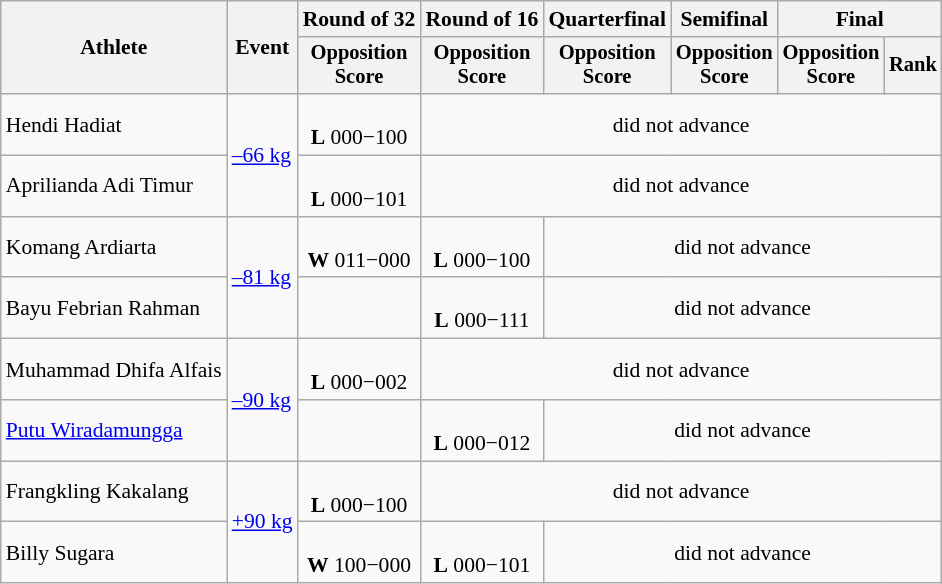<table class=wikitable style=font-size:90%;text-align:center>
<tr>
<th rowspan=2>Athlete</th>
<th rowspan=2>Event</th>
<th>Round of 32</th>
<th>Round of 16</th>
<th>Quarterfinal</th>
<th>Semifinal</th>
<th colspan=2>Final</th>
</tr>
<tr style=font-size:95%>
<th>Opposition<br>Score</th>
<th>Opposition<br>Score</th>
<th>Opposition<br>Score</th>
<th>Opposition<br>Score</th>
<th>Opposition<br>Score</th>
<th>Rank</th>
</tr>
<tr>
<td align=left>Hendi Hadiat</td>
<td align=left rowspan=2><a href='#'>–66 kg</a></td>
<td><br><strong>L</strong> 000−100</td>
<td colspan=5>did not advance</td>
</tr>
<tr>
<td align=left>Aprilianda Adi Timur</td>
<td><br><strong>L</strong> 000−101</td>
<td colspan=5>did not advance</td>
</tr>
<tr>
<td align=left>Komang Ardiarta</td>
<td align=left rowspan=2><a href='#'>–81 kg</a></td>
<td><br><strong>W</strong> 011−000</td>
<td><br><strong>L</strong> 000−100</td>
<td colspan=4>did not advance</td>
</tr>
<tr>
<td align=left>Bayu Febrian Rahman</td>
<td></td>
<td><br><strong>L</strong> 000−111</td>
<td colspan=4>did not advance</td>
</tr>
<tr>
<td align=left>Muhammad Dhifa Alfais</td>
<td align=left rowspan=2><a href='#'>–90 kg</a></td>
<td><br><strong>L</strong> 000−002</td>
<td colspan=5>did not advance</td>
</tr>
<tr>
<td align=left><a href='#'>Putu Wiradamungga</a></td>
<td></td>
<td><br><strong>L</strong> 000−012</td>
<td colspan=4>did not advance</td>
</tr>
<tr>
<td align=left>Frangkling Kakalang</td>
<td align=left rowspan=2><a href='#'>+90 kg</a></td>
<td><br><strong>L</strong> 000−100</td>
<td colspan=5>did not advance</td>
</tr>
<tr>
<td align=left>Billy Sugara</td>
<td><br><strong>W</strong> 100−000</td>
<td><br><strong>L</strong> 000−101</td>
<td colspan=4>did not advance</td>
</tr>
</table>
